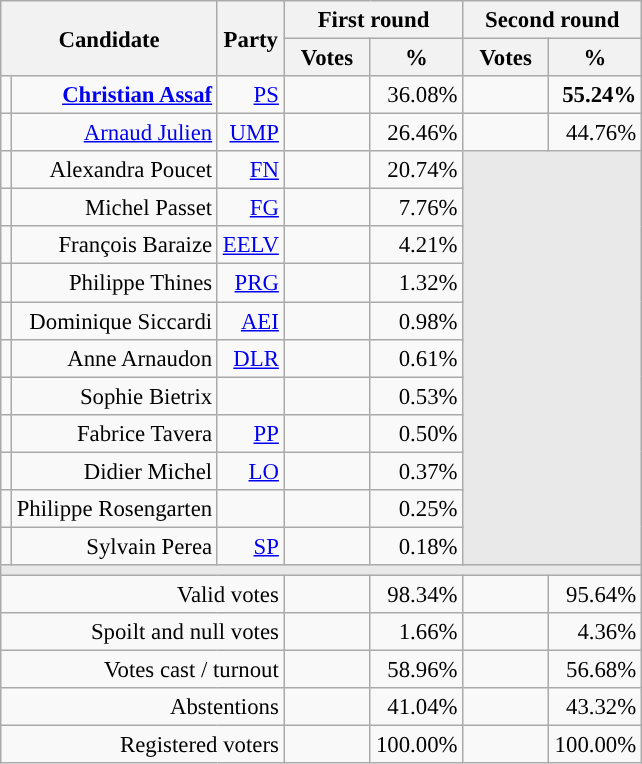<table class="wikitable" style="text-align:right;font-size:95%;">
<tr>
<th rowspan=2 colspan=2>Candidate</th>
<th rowspan=2 colspan=1>Party</th>
<th colspan=2>First round</th>
<th colspan=2>Second round</th>
</tr>
<tr>
<th style="width:50px;">Votes</th>
<th style="width:55px;">%</th>
<th style="width:50px;">Votes</th>
<th style="width:55px;">%</th>
</tr>
<tr>
<td style="color:inherit;background-color:"></td>
<td><strong><a href='#'>Christian Assaf</a></strong></td>
<td><a href='#'>PS</a></td>
<td></td>
<td>36.08%</td>
<td><strong></strong></td>
<td><strong>55.24%</strong></td>
</tr>
<tr>
<td style="color:inherit;background-color:"></td>
<td><a href='#'>Arnaud Julien</a></td>
<td><a href='#'>UMP</a></td>
<td></td>
<td>26.46%</td>
<td></td>
<td>44.76%</td>
</tr>
<tr>
<td style="color:inherit;background-color:"></td>
<td>Alexandra Poucet</td>
<td><a href='#'>FN</a></td>
<td></td>
<td>20.74%</td>
<td colspan=7 rowspan=11 style="background-color:#E9E9E9;"></td>
</tr>
<tr>
<td style="color:inherit;background-color:"></td>
<td>Michel Passet</td>
<td><a href='#'>FG</a></td>
<td></td>
<td>7.76%</td>
</tr>
<tr>
<td style="color:inherit;background-color:"></td>
<td>François Baraize</td>
<td><a href='#'>EELV</a></td>
<td></td>
<td>4.21%</td>
</tr>
<tr>
<td style="color:inherit;background-color:"></td>
<td>Philippe Thines</td>
<td><a href='#'>PRG</a></td>
<td></td>
<td>1.32%</td>
</tr>
<tr>
<td style="color:inherit;background-color:"></td>
<td>Dominique Siccardi</td>
<td><a href='#'>AEI</a></td>
<td></td>
<td>0.98%</td>
</tr>
<tr>
<td style="color:inherit;background-color:"></td>
<td>Anne Arnaudon</td>
<td><a href='#'>DLR</a></td>
<td></td>
<td>0.61%</td>
</tr>
<tr>
<td style="background-color:;"></td>
<td>Sophie Bietrix</td>
<td></td>
<td></td>
<td>0.53%</td>
</tr>
<tr>
<td style="color:inherit;background-color:"></td>
<td>Fabrice Tavera</td>
<td><a href='#'>PP</a></td>
<td></td>
<td>0.50%</td>
</tr>
<tr>
<td style="color:inherit;background-color:"></td>
<td>Didier Michel</td>
<td><a href='#'>LO</a></td>
<td></td>
<td>0.37%</td>
</tr>
<tr>
<td style="background-color:;"></td>
<td>Philippe Rosengarten</td>
<td></td>
<td></td>
<td>0.25%</td>
</tr>
<tr>
<td style="color:inherit;background-color:"></td>
<td>Sylvain Perea</td>
<td><a href='#'>SP</a></td>
<td></td>
<td>0.18%</td>
</tr>
<tr>
<td colspan=7 style="background-color:#E9E9E9;"></td>
</tr>
<tr>
<td colspan=3>Valid votes</td>
<td></td>
<td>98.34%</td>
<td></td>
<td>95.64%</td>
</tr>
<tr>
<td colspan=3>Spoilt and null votes</td>
<td></td>
<td>1.66%</td>
<td></td>
<td>4.36%</td>
</tr>
<tr>
<td colspan=3>Votes cast / turnout</td>
<td></td>
<td>58.96%</td>
<td></td>
<td>56.68%</td>
</tr>
<tr>
<td colspan=3>Abstentions</td>
<td></td>
<td>41.04%</td>
<td></td>
<td>43.32%</td>
</tr>
<tr>
<td colspan=3>Registered voters</td>
<td></td>
<td>100.00%</td>
<td></td>
<td>100.00%</td>
</tr>
</table>
